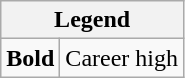<table class="wikitable">
<tr>
<th colspan="2">Legend</th>
</tr>
<tr>
<td><strong>Bold</strong></td>
<td>Career high</td>
</tr>
</table>
